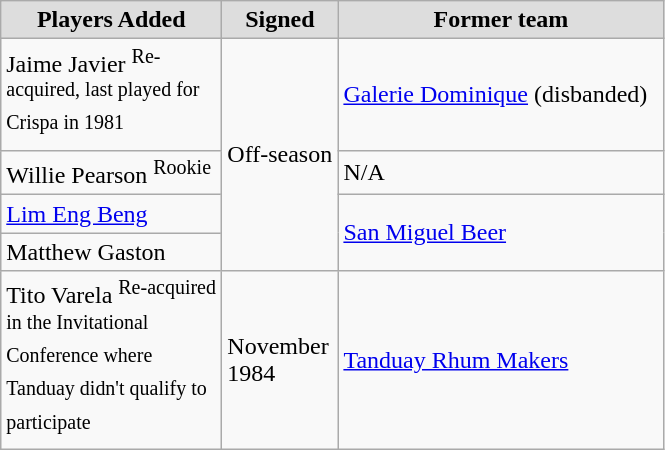<table class="wikitable sortable sortable">
<tr align="center" bgcolor="#dddddd">
<td style="width:140px"><strong>Players Added</strong></td>
<td style="width:70px"><strong>Signed</strong></td>
<td style="width:210px"><strong>Former team</strong></td>
</tr>
<tr>
<td>Jaime Javier <sup>Re-acquired, last played for Crispa in 1981</sup></td>
<td rowspan="4">Off-season</td>
<td><a href='#'>Galerie Dominique</a> (disbanded)</td>
</tr>
<tr>
<td>Willie Pearson <sup>Rookie</sup></td>
<td>N/A</td>
</tr>
<tr>
<td><a href='#'>Lim Eng Beng</a></td>
<td rowspan="2"><a href='#'>San Miguel Beer</a></td>
</tr>
<tr>
<td>Matthew Gaston</td>
</tr>
<tr>
<td>Tito Varela <sup>Re-acquired in the Invitational Conference where Tanduay didn't qualify to participate</sup></td>
<td>November 1984</td>
<td><a href='#'>Tanduay Rhum Makers</a></td>
</tr>
</table>
